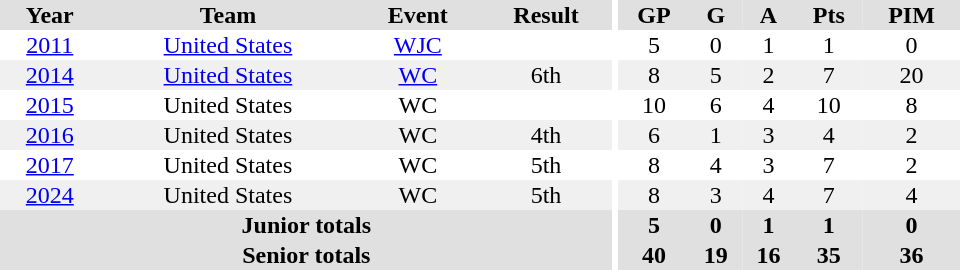<table border="0" cellpadding="1" cellspacing="0" ID="Table3" style="text-align:center; width:40em;">
<tr bgcolor="#e0e0e0">
<th>Year</th>
<th>Team</th>
<th>Event</th>
<th>Result</th>
<th rowspan="99" bgcolor="#ffffff"></th>
<th>GP</th>
<th>G</th>
<th>A</th>
<th>Pts</th>
<th>PIM</th>
</tr>
<tr>
<td><a href='#'>2011</a></td>
<td><a href='#'>United States</a></td>
<td><a href='#'>WJC</a></td>
<td></td>
<td>5</td>
<td>0</td>
<td>1</td>
<td>1</td>
<td>0</td>
</tr>
<tr bgcolor="#f0f0f0">
<td><a href='#'>2014</a></td>
<td><a href='#'>United States</a></td>
<td><a href='#'>WC</a></td>
<td>6th</td>
<td>8</td>
<td>5</td>
<td>2</td>
<td>7</td>
<td>20</td>
</tr>
<tr>
<td><a href='#'>2015</a></td>
<td>United States</td>
<td>WC</td>
<td></td>
<td>10</td>
<td>6</td>
<td>4</td>
<td>10</td>
<td>8</td>
</tr>
<tr bgcolor="#f0f0f0">
<td><a href='#'>2016</a></td>
<td>United States</td>
<td>WC</td>
<td>4th</td>
<td>6</td>
<td>1</td>
<td>3</td>
<td>4</td>
<td>2</td>
</tr>
<tr>
<td><a href='#'>2017</a></td>
<td>United States</td>
<td>WC</td>
<td>5th</td>
<td>8</td>
<td>4</td>
<td>3</td>
<td>7</td>
<td>2</td>
</tr>
<tr bgcolor="#f0f0f0">
<td><a href='#'>2024</a></td>
<td>United States</td>
<td>WC</td>
<td>5th</td>
<td>8</td>
<td>3</td>
<td>4</td>
<td>7</td>
<td>4</td>
</tr>
<tr bgcolor="#e0e0e0">
<th colspan="4">Junior totals</th>
<th>5</th>
<th>0</th>
<th>1</th>
<th>1</th>
<th>0</th>
</tr>
<tr bgcolor="#e0e0e0">
<th colspan="4">Senior totals</th>
<th>40</th>
<th>19</th>
<th>16</th>
<th>35</th>
<th>36</th>
</tr>
</table>
